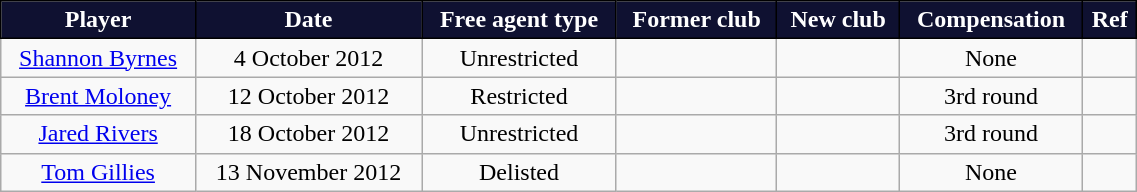<table class="wikitable sortable" style="text-align:center; font-size:100%; width:60%;">
<tr style="color:#FFFFFF;">
<th style="background:#0F1131; border: solid black 1px;">Player</th>
<th style="background:#0F1131; border: solid black 1px;">Date</th>
<th style="background:#0F1131; border: solid black 1px;">Free agent type</th>
<th style="background:#0F1131; border: solid black 1px;">Former club</th>
<th style="background:#0F1131; border: solid black 1px;">New club</th>
<th style="background:#0F1131; border: solid black 1px;">Compensation</th>
<th style="background:#0F1131; border: solid black 1px;">Ref</th>
</tr>
<tr>
<td><a href='#'>Shannon Byrnes</a></td>
<td>4 October 2012</td>
<td>Unrestricted</td>
<td></td>
<td></td>
<td>None</td>
<td></td>
</tr>
<tr>
<td><a href='#'>Brent Moloney</a></td>
<td>12 October 2012</td>
<td>Restricted</td>
<td></td>
<td></td>
<td>3rd round</td>
<td></td>
</tr>
<tr>
<td><a href='#'>Jared Rivers</a></td>
<td>18 October 2012</td>
<td>Unrestricted</td>
<td></td>
<td></td>
<td>3rd round</td>
<td></td>
</tr>
<tr>
<td><a href='#'>Tom Gillies</a></td>
<td>13 November 2012</td>
<td>Delisted</td>
<td></td>
<td></td>
<td>None</td>
<td></td>
</tr>
</table>
